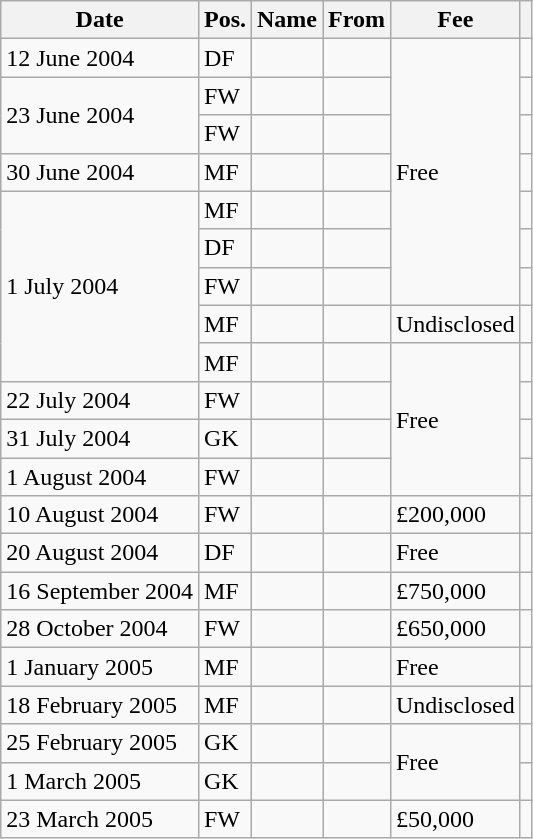<table class="wikitable">
<tr>
<th>Date</th>
<th>Pos.</th>
<th>Name</th>
<th>From</th>
<th>Fee</th>
<th></th>
</tr>
<tr>
<td>12 June 2004</td>
<td>DF</td>
<td></td>
<td></td>
<td rowspan="7">Free</td>
<td></td>
</tr>
<tr>
<td rowspan="2">23 June 2004</td>
<td>FW</td>
<td></td>
<td></td>
<td></td>
</tr>
<tr>
<td>FW</td>
<td></td>
<td></td>
<td></td>
</tr>
<tr>
<td>30 June 2004</td>
<td>MF</td>
<td></td>
<td></td>
<td></td>
</tr>
<tr>
<td rowspan="5">1 July 2004</td>
<td>MF</td>
<td></td>
<td></td>
<td></td>
</tr>
<tr>
<td>DF</td>
<td></td>
<td></td>
<td></td>
</tr>
<tr>
<td>FW</td>
<td></td>
<td></td>
<td></td>
</tr>
<tr>
<td>MF</td>
<td></td>
<td></td>
<td>Undisclosed</td>
<td></td>
</tr>
<tr>
<td>MF</td>
<td></td>
<td></td>
<td rowspan="4">Free</td>
<td></td>
</tr>
<tr>
<td>22 July 2004</td>
<td>FW</td>
<td></td>
<td></td>
<td></td>
</tr>
<tr>
<td>31 July 2004</td>
<td>GK</td>
<td></td>
<td></td>
<td></td>
</tr>
<tr>
<td>1 August 2004</td>
<td>FW</td>
<td></td>
<td></td>
<td></td>
</tr>
<tr>
<td>10 August 2004</td>
<td>FW</td>
<td></td>
<td></td>
<td>£200,000</td>
<td></td>
</tr>
<tr>
<td>20 August 2004</td>
<td>DF</td>
<td></td>
<td></td>
<td>Free</td>
<td></td>
</tr>
<tr>
<td>16 September 2004</td>
<td>MF</td>
<td></td>
<td></td>
<td>£750,000</td>
<td></td>
</tr>
<tr>
<td>28 October 2004</td>
<td>FW</td>
<td></td>
<td></td>
<td>£650,000</td>
<td></td>
</tr>
<tr>
<td>1 January 2005</td>
<td>MF</td>
<td></td>
<td></td>
<td>Free</td>
<td></td>
</tr>
<tr>
<td>18 February 2005</td>
<td>MF</td>
<td></td>
<td></td>
<td>Undisclosed</td>
<td></td>
</tr>
<tr>
<td>25 February 2005</td>
<td>GK</td>
<td></td>
<td></td>
<td rowspan="2">Free</td>
<td></td>
</tr>
<tr>
<td>1 March 2005</td>
<td>GK</td>
<td></td>
<td></td>
<td></td>
</tr>
<tr>
<td>23 March 2005</td>
<td>FW</td>
<td></td>
<td></td>
<td>£50,000</td>
<td></td>
</tr>
</table>
